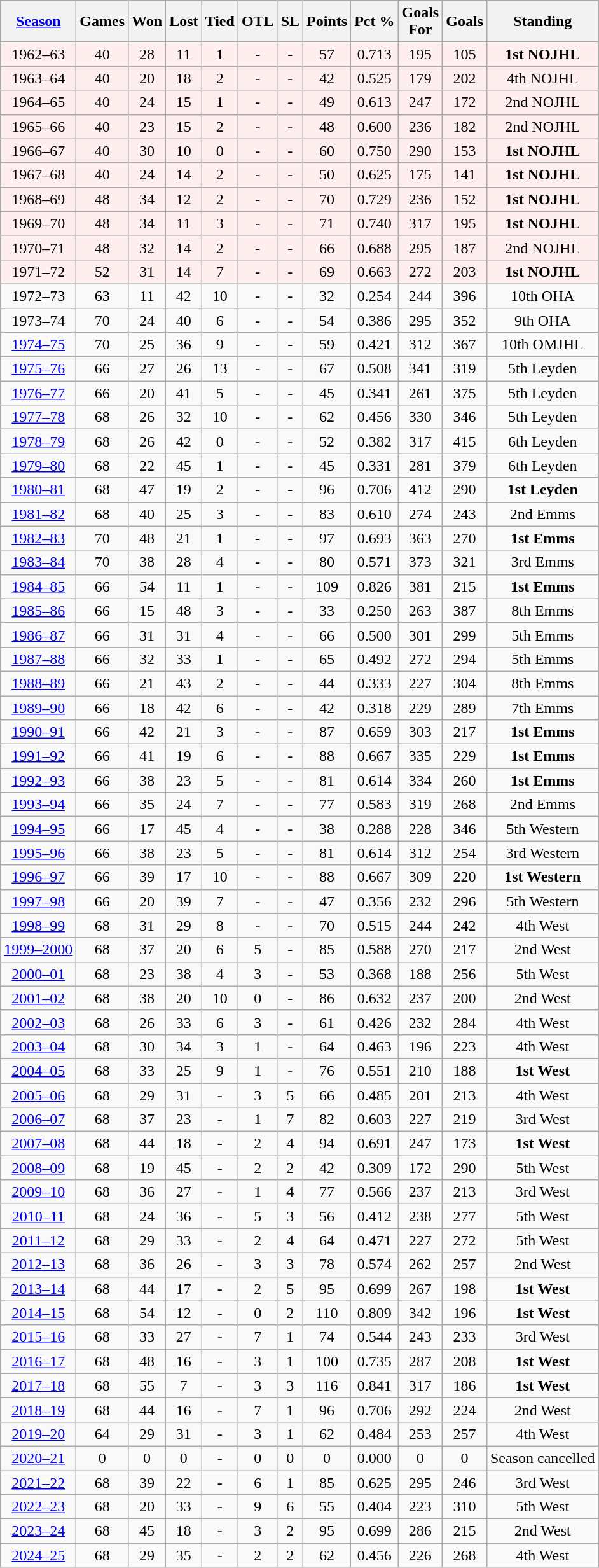<table class="wikitable" style="text-align:center">
<tr style="background:#ccccff;">
<th><a href='#'>Season</a></th>
<th>Games</th>
<th>Won</th>
<th>Lost</th>
<th>Tied</th>
<th>OTL</th>
<th>SL</th>
<th>Points</th>
<th>Pct %</th>
<th>Goals<br>For</th>
<th>Goals<br></th>
<th>Standing</th>
</tr>
<tr style="background:#ffeeee;">
<td>1962–63</td>
<td>40</td>
<td>28</td>
<td>11</td>
<td>1</td>
<td>-</td>
<td>-</td>
<td>57</td>
<td>0.713</td>
<td>195</td>
<td>105</td>
<td><strong>1st NOJHL</strong></td>
</tr>
<tr style="background:#ffeeee;">
<td>1963–64</td>
<td>40</td>
<td>20</td>
<td>18</td>
<td>2</td>
<td>-</td>
<td>-</td>
<td>42</td>
<td>0.525</td>
<td>179</td>
<td>202</td>
<td>4th NOJHL</td>
</tr>
<tr style="background:#ffeeee;">
<td>1964–65</td>
<td>40</td>
<td>24</td>
<td>15</td>
<td>1</td>
<td>-</td>
<td>-</td>
<td>49</td>
<td>0.613</td>
<td>247</td>
<td>172</td>
<td>2nd NOJHL</td>
</tr>
<tr style="background:#ffeeee;">
<td>1965–66</td>
<td>40</td>
<td>23</td>
<td>15</td>
<td>2</td>
<td>-</td>
<td>-</td>
<td>48</td>
<td>0.600</td>
<td>236</td>
<td>182</td>
<td>2nd NOJHL</td>
</tr>
<tr style="background:#ffeeee;">
<td>1966–67</td>
<td>40</td>
<td>30</td>
<td>10</td>
<td>0</td>
<td>-</td>
<td>-</td>
<td>60</td>
<td>0.750</td>
<td>290</td>
<td>153</td>
<td><strong>1st NOJHL</strong></td>
</tr>
<tr style="background:#ffeeee;">
<td>1967–68</td>
<td>40</td>
<td>24</td>
<td>14</td>
<td>2</td>
<td>-</td>
<td>-</td>
<td>50</td>
<td>0.625</td>
<td>175</td>
<td>141</td>
<td><strong>1st NOJHL</strong></td>
</tr>
<tr style="background:#ffeeee;">
<td>1968–69</td>
<td>48</td>
<td>34</td>
<td>12</td>
<td>2</td>
<td>-</td>
<td>-</td>
<td>70</td>
<td>0.729</td>
<td>236</td>
<td>152</td>
<td><strong>1st NOJHL</strong></td>
</tr>
<tr style="background:#ffeeee;">
<td>1969–70</td>
<td>48</td>
<td>34</td>
<td>11</td>
<td>3</td>
<td>-</td>
<td>-</td>
<td>71</td>
<td>0.740</td>
<td>317</td>
<td>195</td>
<td><strong>1st NOJHL</strong></td>
</tr>
<tr style="background:#ffeeee;">
<td>1970–71</td>
<td>48</td>
<td>32</td>
<td>14</td>
<td>2</td>
<td>-</td>
<td>-</td>
<td>66</td>
<td>0.688</td>
<td>295</td>
<td>187</td>
<td>2nd NOJHL</td>
</tr>
<tr style="background:#ffeeee;">
<td>1971–72</td>
<td>52</td>
<td>31</td>
<td>14</td>
<td>7</td>
<td>-</td>
<td>-</td>
<td>69</td>
<td>0.663</td>
<td>272</td>
<td>203</td>
<td><strong>1st NOJHL</strong></td>
</tr>
<tr>
<td>1972–73</td>
<td>63</td>
<td>11</td>
<td>42</td>
<td>10</td>
<td>-</td>
<td>-</td>
<td>32</td>
<td>0.254</td>
<td>244</td>
<td>396</td>
<td>10th OHA</td>
</tr>
<tr>
<td>1973–74</td>
<td>70</td>
<td>24</td>
<td>40</td>
<td>6</td>
<td>-</td>
<td>-</td>
<td>54</td>
<td>0.386</td>
<td>295</td>
<td>352</td>
<td>9th OHA</td>
</tr>
<tr>
<td><a href='#'>1974–75</a></td>
<td>70</td>
<td>25</td>
<td>36</td>
<td>9</td>
<td>-</td>
<td>-</td>
<td>59</td>
<td>0.421</td>
<td>312</td>
<td>367</td>
<td>10th OMJHL</td>
</tr>
<tr>
<td><a href='#'>1975–76</a></td>
<td>66</td>
<td>27</td>
<td>26</td>
<td>13</td>
<td>-</td>
<td>-</td>
<td>67</td>
<td>0.508</td>
<td>341</td>
<td>319</td>
<td>5th Leyden</td>
</tr>
<tr>
<td><a href='#'>1976–77</a></td>
<td>66</td>
<td>20</td>
<td>41</td>
<td>5</td>
<td>-</td>
<td>-</td>
<td>45</td>
<td>0.341</td>
<td>261</td>
<td>375</td>
<td>5th Leyden</td>
</tr>
<tr>
<td><a href='#'>1977–78</a></td>
<td>68</td>
<td>26</td>
<td>32</td>
<td>10</td>
<td>-</td>
<td>-</td>
<td>62</td>
<td>0.456</td>
<td>330</td>
<td>346</td>
<td>5th Leyden</td>
</tr>
<tr>
<td><a href='#'>1978–79</a></td>
<td>68</td>
<td>26</td>
<td>42</td>
<td>0</td>
<td>-</td>
<td>-</td>
<td>52</td>
<td>0.382</td>
<td>317</td>
<td>415</td>
<td>6th Leyden</td>
</tr>
<tr>
<td><a href='#'>1979–80</a></td>
<td>68</td>
<td>22</td>
<td>45</td>
<td>1</td>
<td>-</td>
<td>-</td>
<td>45</td>
<td>0.331</td>
<td>281</td>
<td>379</td>
<td>6th Leyden</td>
</tr>
<tr>
<td><a href='#'>1980–81</a></td>
<td>68</td>
<td>47</td>
<td>19</td>
<td>2</td>
<td>-</td>
<td>-</td>
<td>96</td>
<td>0.706</td>
<td>412</td>
<td>290</td>
<td><strong>1st Leyden</strong></td>
</tr>
<tr>
<td><a href='#'>1981–82</a></td>
<td>68</td>
<td>40</td>
<td>25</td>
<td>3</td>
<td>-</td>
<td>-</td>
<td>83</td>
<td>0.610</td>
<td>274</td>
<td>243</td>
<td>2nd Emms</td>
</tr>
<tr>
<td><a href='#'>1982–83</a></td>
<td>70</td>
<td>48</td>
<td>21</td>
<td>1</td>
<td>-</td>
<td>-</td>
<td>97</td>
<td>0.693</td>
<td>363</td>
<td>270</td>
<td><strong>1st Emms</strong></td>
</tr>
<tr>
<td><a href='#'>1983–84</a></td>
<td>70</td>
<td>38</td>
<td>28</td>
<td>4</td>
<td>-</td>
<td>-</td>
<td>80</td>
<td>0.571</td>
<td>373</td>
<td>321</td>
<td>3rd Emms</td>
</tr>
<tr>
<td><a href='#'>1984–85</a></td>
<td>66</td>
<td>54</td>
<td>11</td>
<td>1</td>
<td>-</td>
<td>-</td>
<td>109</td>
<td>0.826</td>
<td>381</td>
<td>215</td>
<td><strong>1st Emms</strong></td>
</tr>
<tr>
<td><a href='#'>1985–86</a></td>
<td>66</td>
<td>15</td>
<td>48</td>
<td>3</td>
<td>-</td>
<td>-</td>
<td>33</td>
<td>0.250</td>
<td>263</td>
<td>387</td>
<td>8th Emms</td>
</tr>
<tr>
<td><a href='#'>1986–87</a></td>
<td>66</td>
<td>31</td>
<td>31</td>
<td>4</td>
<td>-</td>
<td>-</td>
<td>66</td>
<td>0.500</td>
<td>301</td>
<td>299</td>
<td>5th Emms</td>
</tr>
<tr>
<td><a href='#'>1987–88</a></td>
<td>66</td>
<td>32</td>
<td>33</td>
<td>1</td>
<td>-</td>
<td>-</td>
<td>65</td>
<td>0.492</td>
<td>272</td>
<td>294</td>
<td>5th Emms</td>
</tr>
<tr>
<td><a href='#'>1988–89</a></td>
<td>66</td>
<td>21</td>
<td>43</td>
<td>2</td>
<td>-</td>
<td>-</td>
<td>44</td>
<td>0.333</td>
<td>227</td>
<td>304</td>
<td>8th Emms</td>
</tr>
<tr>
<td><a href='#'>1989–90</a></td>
<td>66</td>
<td>18</td>
<td>42</td>
<td>6</td>
<td>-</td>
<td>-</td>
<td>42</td>
<td>0.318</td>
<td>229</td>
<td>289</td>
<td>7th Emms</td>
</tr>
<tr>
<td><a href='#'>1990–91</a></td>
<td>66</td>
<td>42</td>
<td>21</td>
<td>3</td>
<td>-</td>
<td>-</td>
<td>87</td>
<td>0.659</td>
<td>303</td>
<td>217</td>
<td><strong>1st Emms</strong></td>
</tr>
<tr>
<td><a href='#'>1991–92</a></td>
<td>66</td>
<td>41</td>
<td>19</td>
<td>6</td>
<td>-</td>
<td>-</td>
<td>88</td>
<td>0.667</td>
<td>335</td>
<td>229</td>
<td><strong>1st Emms</strong></td>
</tr>
<tr>
<td><a href='#'>1992–93</a></td>
<td>66</td>
<td>38</td>
<td>23</td>
<td>5</td>
<td>-</td>
<td>-</td>
<td>81</td>
<td>0.614</td>
<td>334</td>
<td>260</td>
<td><strong>1st Emms</strong></td>
</tr>
<tr>
<td><a href='#'>1993–94</a></td>
<td>66</td>
<td>35</td>
<td>24</td>
<td>7</td>
<td>-</td>
<td>-</td>
<td>77</td>
<td>0.583</td>
<td>319</td>
<td>268</td>
<td>2nd Emms</td>
</tr>
<tr>
<td><a href='#'>1994–95</a></td>
<td>66</td>
<td>17</td>
<td>45</td>
<td>4</td>
<td>-</td>
<td>-</td>
<td>38</td>
<td>0.288</td>
<td>228</td>
<td>346</td>
<td>5th Western</td>
</tr>
<tr>
<td><a href='#'>1995–96</a></td>
<td>66</td>
<td>38</td>
<td>23</td>
<td>5</td>
<td>-</td>
<td>-</td>
<td>81</td>
<td>0.614</td>
<td>312</td>
<td>254</td>
<td>3rd Western</td>
</tr>
<tr>
<td><a href='#'>1996–97</a></td>
<td>66</td>
<td>39</td>
<td>17</td>
<td>10</td>
<td>-</td>
<td>-</td>
<td>88</td>
<td>0.667</td>
<td>309</td>
<td>220</td>
<td><strong>1st Western</strong></td>
</tr>
<tr>
<td><a href='#'>1997–98</a></td>
<td>66</td>
<td>20</td>
<td>39</td>
<td>7</td>
<td>-</td>
<td>-</td>
<td>47</td>
<td>0.356</td>
<td>232</td>
<td>296</td>
<td>5th Western</td>
</tr>
<tr>
<td><a href='#'>1998–99</a></td>
<td>68</td>
<td>31</td>
<td>29</td>
<td>8</td>
<td>-</td>
<td>-</td>
<td>70</td>
<td>0.515</td>
<td>244</td>
<td>242</td>
<td>4th West</td>
</tr>
<tr>
<td><a href='#'>1999–2000</a></td>
<td>68</td>
<td>37</td>
<td>20</td>
<td>6</td>
<td>5</td>
<td>-</td>
<td>85</td>
<td>0.588</td>
<td>270</td>
<td>217</td>
<td>2nd West</td>
</tr>
<tr>
<td><a href='#'>2000–01</a></td>
<td>68</td>
<td>23</td>
<td>38</td>
<td>4</td>
<td>3</td>
<td>-</td>
<td>53</td>
<td>0.368</td>
<td>188</td>
<td>256</td>
<td>5th West</td>
</tr>
<tr>
<td><a href='#'>2001–02</a></td>
<td>68</td>
<td>38</td>
<td>20</td>
<td>10</td>
<td>0</td>
<td>-</td>
<td>86</td>
<td>0.632</td>
<td>237</td>
<td>200</td>
<td>2nd West</td>
</tr>
<tr>
<td><a href='#'>2002–03</a></td>
<td>68</td>
<td>26</td>
<td>33</td>
<td>6</td>
<td>3</td>
<td>-</td>
<td>61</td>
<td>0.426</td>
<td>232</td>
<td>284</td>
<td>4th West</td>
</tr>
<tr>
<td><a href='#'>2003–04</a></td>
<td>68</td>
<td>30</td>
<td>34</td>
<td>3</td>
<td>1</td>
<td>-</td>
<td>64</td>
<td>0.463</td>
<td>196</td>
<td>223</td>
<td>4th West</td>
</tr>
<tr>
<td><a href='#'>2004–05</a></td>
<td>68</td>
<td>33</td>
<td>25</td>
<td>9</td>
<td>1</td>
<td>-</td>
<td>76</td>
<td>0.551</td>
<td>210</td>
<td>188</td>
<td><strong>1st West</strong></td>
</tr>
<tr>
<td><a href='#'>2005–06</a></td>
<td>68</td>
<td>29</td>
<td>31</td>
<td>-</td>
<td>3</td>
<td>5</td>
<td>66</td>
<td>0.485</td>
<td>201</td>
<td>213</td>
<td>4th West</td>
</tr>
<tr>
<td><a href='#'>2006–07</a></td>
<td>68</td>
<td>37</td>
<td>23</td>
<td>-</td>
<td>1</td>
<td>7</td>
<td>82</td>
<td>0.603</td>
<td>227</td>
<td>219</td>
<td>3rd West</td>
</tr>
<tr>
<td><a href='#'>2007–08</a></td>
<td>68</td>
<td>44</td>
<td>18</td>
<td>-</td>
<td>2</td>
<td>4</td>
<td>94</td>
<td>0.691</td>
<td>247</td>
<td>173</td>
<td><strong>1st West</strong></td>
</tr>
<tr>
<td><a href='#'>2008–09</a></td>
<td>68</td>
<td>19</td>
<td>45</td>
<td>-</td>
<td>2</td>
<td>2</td>
<td>42</td>
<td>0.309</td>
<td>172</td>
<td>290</td>
<td>5th West</td>
</tr>
<tr>
<td><a href='#'>2009–10</a></td>
<td>68</td>
<td>36</td>
<td>27</td>
<td>-</td>
<td>1</td>
<td>4</td>
<td>77</td>
<td>0.566</td>
<td>237</td>
<td>213</td>
<td>3rd West</td>
</tr>
<tr>
<td><a href='#'>2010–11</a></td>
<td>68</td>
<td>24</td>
<td>36</td>
<td>-</td>
<td>5</td>
<td>3</td>
<td>56</td>
<td>0.412</td>
<td>238</td>
<td>277</td>
<td>5th West</td>
</tr>
<tr>
<td><a href='#'>2011–12</a></td>
<td>68</td>
<td>29</td>
<td>33</td>
<td>-</td>
<td>2</td>
<td>4</td>
<td>64</td>
<td>0.471</td>
<td>227</td>
<td>272</td>
<td>5th West</td>
</tr>
<tr>
<td><a href='#'>2012–13</a></td>
<td>68</td>
<td>36</td>
<td>26</td>
<td>-</td>
<td>3</td>
<td>3</td>
<td>78</td>
<td>0.574</td>
<td>262</td>
<td>257</td>
<td>2nd West</td>
</tr>
<tr>
<td><a href='#'>2013–14</a></td>
<td>68</td>
<td>44</td>
<td>17</td>
<td>-</td>
<td>2</td>
<td>5</td>
<td>95</td>
<td>0.699</td>
<td>267</td>
<td>198</td>
<td><strong>1st West</strong></td>
</tr>
<tr>
<td><a href='#'>2014–15</a></td>
<td>68</td>
<td>54</td>
<td>12</td>
<td>-</td>
<td>0</td>
<td>2</td>
<td>110</td>
<td>0.809</td>
<td>342</td>
<td>196</td>
<td><strong>1st West</strong></td>
</tr>
<tr>
<td><a href='#'>2015–16</a></td>
<td>68</td>
<td>33</td>
<td>27</td>
<td>-</td>
<td>7</td>
<td>1</td>
<td>74</td>
<td>0.544</td>
<td>243</td>
<td>233</td>
<td>3rd West</td>
</tr>
<tr>
<td><a href='#'>2016–17</a></td>
<td>68</td>
<td>48</td>
<td>16</td>
<td>-</td>
<td>3</td>
<td>1</td>
<td>100</td>
<td>0.735</td>
<td>287</td>
<td>208</td>
<td><strong>1st West</strong></td>
</tr>
<tr>
<td><a href='#'>2017–18</a></td>
<td>68</td>
<td>55</td>
<td>7</td>
<td>-</td>
<td>3</td>
<td>3</td>
<td>116</td>
<td>0.841</td>
<td>317</td>
<td>186</td>
<td><strong>1st West</strong></td>
</tr>
<tr>
<td><a href='#'>2018–19</a></td>
<td>68</td>
<td>44</td>
<td>16</td>
<td>-</td>
<td>7</td>
<td>1</td>
<td>96</td>
<td>0.706</td>
<td>292</td>
<td>224</td>
<td>2nd West</td>
</tr>
<tr>
<td><a href='#'>2019–20</a></td>
<td>64</td>
<td>29</td>
<td>31</td>
<td>-</td>
<td>3</td>
<td>1</td>
<td>62</td>
<td>0.484</td>
<td>253</td>
<td>257</td>
<td>4th West</td>
</tr>
<tr>
<td><a href='#'>2020–21</a></td>
<td>0</td>
<td>0</td>
<td>0</td>
<td>-</td>
<td>0</td>
<td>0</td>
<td>0</td>
<td>0.000</td>
<td>0</td>
<td>0</td>
<td>Season cancelled</td>
</tr>
<tr>
<td><a href='#'>2021–22</a></td>
<td>68</td>
<td>39</td>
<td>22</td>
<td>-</td>
<td>6</td>
<td>1</td>
<td>85</td>
<td>0.625</td>
<td>295</td>
<td>246</td>
<td>3rd West</td>
</tr>
<tr>
<td><a href='#'>2022–23</a></td>
<td>68</td>
<td>20</td>
<td>33</td>
<td>-</td>
<td>9</td>
<td>6</td>
<td>55</td>
<td>0.404</td>
<td>223</td>
<td>310</td>
<td>5th West</td>
</tr>
<tr>
<td><a href='#'>2023–24</a></td>
<td>68</td>
<td>45</td>
<td>18</td>
<td>-</td>
<td>3</td>
<td>2</td>
<td>95</td>
<td>0.699</td>
<td>286</td>
<td>215</td>
<td>2nd West</td>
</tr>
<tr>
<td><a href='#'>2024–25</a></td>
<td>68</td>
<td>29</td>
<td>35</td>
<td>-</td>
<td>2</td>
<td>2</td>
<td>62</td>
<td>0.456</td>
<td>226</td>
<td>268</td>
<td>4th West</td>
</tr>
</table>
